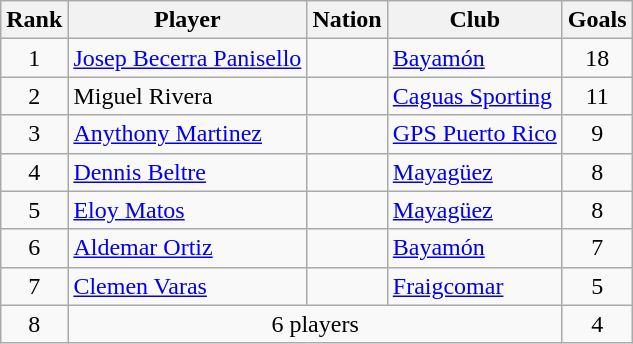<table class="wikitable">
<tr>
<th>Rank</th>
<th>Player</th>
<th>Nation</th>
<th>Club</th>
<th>Goals</th>
</tr>
<tr>
<td align="center">1</td>
<td><a href='#'>Josep Becerra Panisello</a></td>
<td></td>
<td><a href='#'>Bayamón</a></td>
<td align="center">18</td>
</tr>
<tr>
<td align="center">2</td>
<td>Miguel Rivera</td>
<td></td>
<td><a href='#'>Caguas Sporting</a></td>
<td align="center">11</td>
</tr>
<tr>
<td align="center">3</td>
<td><a href='#'>Anythony Martinez</a></td>
<td></td>
<td><a href='#'>GPS Puerto Rico</a></td>
<td align="center">9</td>
</tr>
<tr>
<td align="center">4</td>
<td><a href='#'>Dennis Beltre</a></td>
<td></td>
<td><a href='#'>Mayagüez</a></td>
<td align="center">8</td>
</tr>
<tr>
<td align="center">5</td>
<td><a href='#'>Eloy Matos</a></td>
<td></td>
<td><a href='#'>Mayagüez</a></td>
<td align="center">8</td>
</tr>
<tr>
<td align="center">6</td>
<td><a href='#'>Aldemar Ortiz</a></td>
<td></td>
<td><a href='#'>Bayamón</a></td>
<td align="center">7</td>
</tr>
<tr>
<td align="center">7</td>
<td><a href='#'>Clemen Varas</a></td>
<td></td>
<td><a href='#'>Fraigcomar</a></td>
<td align="center">5</td>
</tr>
<tr>
<td align="center">8</td>
<td colspan="3" align="center">6 players</td>
<td align="center">4</td>
</tr>
</table>
